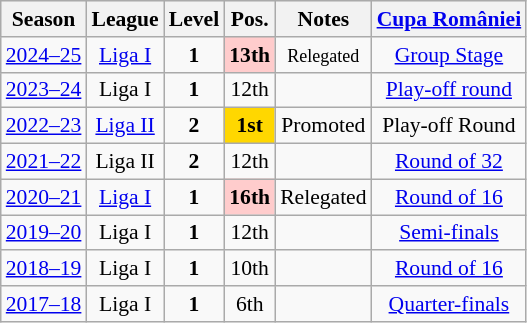<table class="wikitable" style="text-align:center; font-size:90%">
<tr style="background:#efefef;">
<th>Season</th>
<th>League</th>
<th>Level</th>
<th>Pos.</th>
<th>Notes</th>
<th><a href='#'>Cupa României</a></th>
</tr>
<tr>
<td><a href='#'>2024–25</a></td>
<td><a href='#'>Liga I</a></td>
<td><strong>1</strong></td>
<td align=center bgcolor=FFCCCC><strong>13th</strong></td>
<td><small>Relegated</small></td>
<td><a href='#'>Group Stage</a></td>
</tr>
<tr>
<td><a href='#'>2023–24</a></td>
<td>Liga I</td>
<td><strong>1</strong></td>
<td>12th</td>
<td></td>
<td><a href='#'>Play-off round</a></td>
</tr>
<tr>
<td><a href='#'>2022–23</a></td>
<td><a href='#'>Liga II</a></td>
<td><strong>2</strong></td>
<td align=center bgcolor=gold><strong>1st</strong></td>
<td>Promoted</td>
<td>Play-off Round</td>
</tr>
<tr>
<td><a href='#'>2021–22</a></td>
<td>Liga II</td>
<td><strong>2</strong></td>
<td>12th</td>
<td></td>
<td><a href='#'>Round of 32</a></td>
</tr>
<tr>
<td><a href='#'>2020–21</a></td>
<td><a href='#'>Liga I</a></td>
<td><strong>1</strong></td>
<td align=center bgcolor=FFCCCC><strong>16th</strong></td>
<td>Relegated</td>
<td><a href='#'>Round of 16</a></td>
</tr>
<tr>
<td><a href='#'>2019–20</a></td>
<td>Liga I</td>
<td><strong>1</strong></td>
<td>12th</td>
<td></td>
<td><a href='#'>Semi-finals</a></td>
</tr>
<tr>
<td><a href='#'>2018–19</a></td>
<td align=center>Liga I</td>
<td align=center><strong>1</strong></td>
<td align=center>10th</td>
<td></td>
<td align=center><a href='#'>Round of 16</a></td>
</tr>
<tr>
<td><a href='#'>2017–18</a></td>
<td align=center>Liga I</td>
<td align=center><strong>1</strong></td>
<td align=center>6th</td>
<td></td>
<td align=center><a href='#'>Quarter-finals</a></td>
</tr>
</table>
